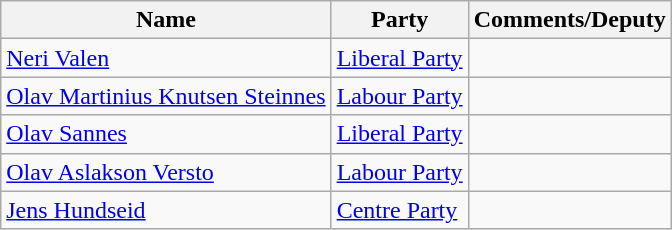<table class="wikitable">
<tr>
<th>Name</th>
<th>Party</th>
<th>Comments/Deputy</th>
</tr>
<tr>
<td><a href='#'>Neri Valen</a></td>
<td><a href='#'>Liberal Party</a></td>
<td></td>
</tr>
<tr>
<td><a href='#'>Olav Martinius Knutsen Steinnes</a></td>
<td><a href='#'>Labour Party</a></td>
<td></td>
</tr>
<tr>
<td><a href='#'>Olav Sannes</a></td>
<td><a href='#'>Liberal Party</a></td>
<td></td>
</tr>
<tr>
<td><a href='#'>Olav Aslakson Versto</a></td>
<td><a href='#'>Labour Party</a></td>
<td></td>
</tr>
<tr>
<td><a href='#'>Jens Hundseid</a></td>
<td><a href='#'>Centre Party</a></td>
<td></td>
</tr>
</table>
